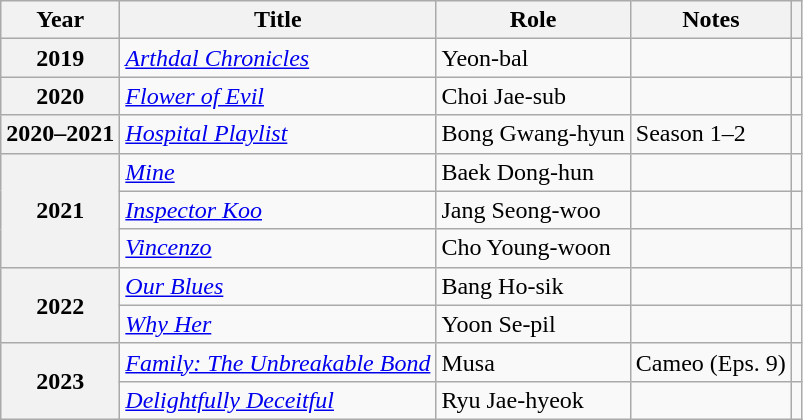<table class="wikitable plainrowheaders sortable">
<tr>
<th scope="col">Year</th>
<th scope="col">Title</th>
<th scope="col">Role</th>
<th scope="col" class="unsortable">Notes</th>
<th scope="col" class="unsortable"></th>
</tr>
<tr>
<th scope="row">2019</th>
<td><em><a href='#'>Arthdal Chronicles</a></em></td>
<td>Yeon-bal</td>
<td></td>
<td></td>
</tr>
<tr>
<th scope="row">2020</th>
<td><em><a href='#'>Flower of Evil</a></em></td>
<td>Choi Jae-sub</td>
<td></td>
<td></td>
</tr>
<tr>
<th scope="row">2020–2021</th>
<td><em><a href='#'>Hospital Playlist</a></em></td>
<td>Bong Gwang-hyun</td>
<td>Season 1–2</td>
<td></td>
</tr>
<tr>
<th scope="row" rowspan="3">2021</th>
<td><em><a href='#'>Mine</a></em></td>
<td>Baek Dong-hun</td>
<td></td>
<td></td>
</tr>
<tr>
<td><em><a href='#'>Inspector Koo</a></em></td>
<td>Jang Seong-woo</td>
<td></td>
<td></td>
</tr>
<tr>
<td><em><a href='#'>Vincenzo</a></em></td>
<td>Cho Young-woon</td>
<td></td>
<td></td>
</tr>
<tr>
<th scope="row" rowspan="2">2022</th>
<td><em><a href='#'>Our Blues</a></em></td>
<td>Bang Ho-sik</td>
<td></td>
<td></td>
</tr>
<tr>
<td><em><a href='#'>Why Her</a></em></td>
<td>Yoon Se-pil</td>
<td></td>
<td></td>
</tr>
<tr>
<th scope="row" rowspan="2">2023</th>
<td><em><a href='#'>Family: The Unbreakable Bond</a></em></td>
<td>Musa</td>
<td>Cameo (Eps. 9)</td>
<td></td>
</tr>
<tr>
<td><em><a href='#'>Delightfully Deceitful</a></em></td>
<td>Ryu Jae-hyeok</td>
<td></td>
<td></td>
</tr>
</table>
